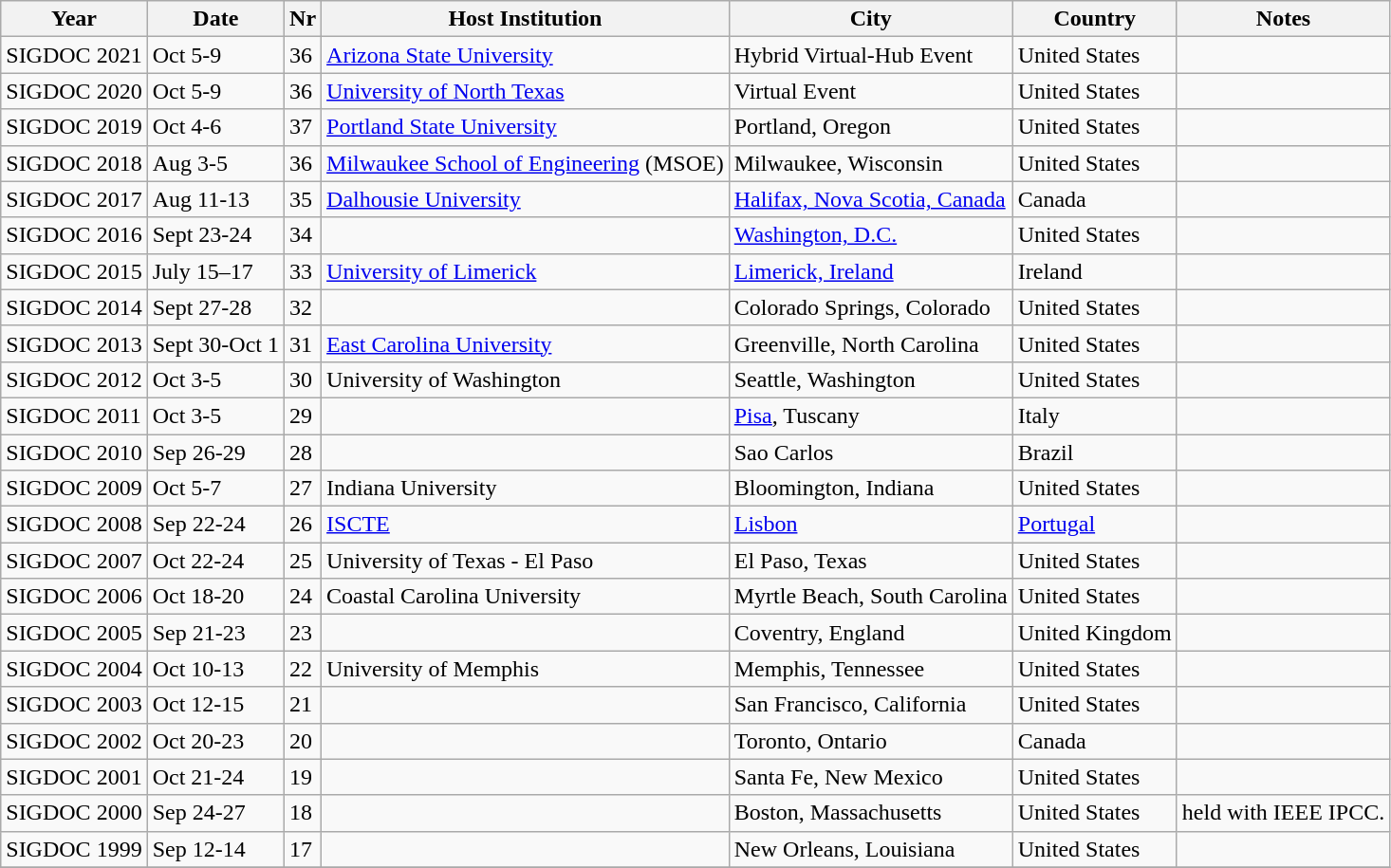<table class="wikitable">
<tr>
<th>Year</th>
<th>Date</th>
<th>Nr</th>
<th>Host Institution</th>
<th>City</th>
<th>Country</th>
<th>Notes</th>
</tr>
<tr>
<td>SIGDOC 2021</td>
<td>Oct 5-9</td>
<td>36</td>
<td><a href='#'>Arizona State University</a></td>
<td>Hybrid Virtual-Hub Event</td>
<td>United States</td>
<td></td>
</tr>
<tr>
<td>SIGDOC 2020</td>
<td>Oct 5-9</td>
<td>36</td>
<td><a href='#'>University of North Texas</a></td>
<td>Virtual Event</td>
<td>United States</td>
<td></td>
</tr>
<tr>
<td>SIGDOC 2019</td>
<td>Oct 4-6</td>
<td>37</td>
<td><a href='#'>Portland State University</a></td>
<td>Portland, Oregon</td>
<td>United States</td>
<td></td>
</tr>
<tr>
<td>SIGDOC 2018</td>
<td>Aug 3-5</td>
<td>36</td>
<td><a href='#'>Milwaukee School of Engineering</a> (MSOE)</td>
<td>Milwaukee, Wisconsin</td>
<td>United States</td>
<td></td>
</tr>
<tr>
<td>SIGDOC 2017</td>
<td>Aug 11-13</td>
<td>35</td>
<td><a href='#'>Dalhousie University</a></td>
<td><a href='#'>Halifax, Nova Scotia, Canada</a></td>
<td>Canada</td>
<td></td>
</tr>
<tr>
<td>SIGDOC 2016</td>
<td>Sept 23-24</td>
<td>34</td>
<td></td>
<td><a href='#'>Washington, D.C.</a></td>
<td>United States</td>
<td></td>
</tr>
<tr>
<td>SIGDOC 2015</td>
<td>July 15–17</td>
<td>33</td>
<td><a href='#'>University of Limerick</a></td>
<td><a href='#'>Limerick, Ireland</a></td>
<td>Ireland</td>
<td></td>
</tr>
<tr>
<td>SIGDOC 2014</td>
<td>Sept 27-28</td>
<td>32</td>
<td></td>
<td>Colorado Springs, Colorado</td>
<td>United States</td>
<td></td>
</tr>
<tr>
<td>SIGDOC 2013</td>
<td>Sept 30-Oct 1</td>
<td>31</td>
<td><a href='#'>East Carolina University</a></td>
<td>Greenville, North Carolina</td>
<td>United States</td>
<td></td>
</tr>
<tr>
<td>SIGDOC 2012</td>
<td>Oct 3-5</td>
<td>30</td>
<td>University of Washington</td>
<td>Seattle, Washington</td>
<td>United States</td>
<td></td>
</tr>
<tr>
<td>SIGDOC 2011</td>
<td>Oct 3-5</td>
<td>29</td>
<td></td>
<td><a href='#'>Pisa</a>, Tuscany</td>
<td>Italy</td>
<td></td>
</tr>
<tr>
<td>SIGDOC 2010</td>
<td>Sep 26-29</td>
<td>28</td>
<td></td>
<td>Sao Carlos</td>
<td>Brazil</td>
<td></td>
</tr>
<tr>
<td>SIGDOC 2009</td>
<td>Oct 5-7</td>
<td>27</td>
<td>Indiana University</td>
<td>Bloomington, Indiana</td>
<td>United States</td>
<td></td>
</tr>
<tr>
<td>SIGDOC 2008</td>
<td>Sep 22-24</td>
<td>26</td>
<td><a href='#'>ISCTE</a></td>
<td><a href='#'>Lisbon</a></td>
<td><a href='#'>Portugal</a></td>
<td></td>
</tr>
<tr>
<td>SIGDOC 2007</td>
<td>Oct 22-24</td>
<td>25</td>
<td>University of Texas -  El Paso</td>
<td>El Paso, Texas</td>
<td>United States</td>
<td></td>
</tr>
<tr>
<td>SIGDOC 2006</td>
<td>Oct 18-20</td>
<td>24</td>
<td>Coastal Carolina University</td>
<td>Myrtle Beach, South Carolina</td>
<td>United States</td>
<td></td>
</tr>
<tr>
<td>SIGDOC 2005</td>
<td>Sep 21-23</td>
<td>23</td>
<td></td>
<td>Coventry, England</td>
<td>United Kingdom</td>
<td></td>
</tr>
<tr>
<td>SIGDOC 2004</td>
<td>Oct 10-13</td>
<td>22</td>
<td>University of Memphis</td>
<td>Memphis, Tennessee</td>
<td>United States</td>
<td></td>
</tr>
<tr>
<td>SIGDOC 2003</td>
<td>Oct 12-15</td>
<td>21</td>
<td></td>
<td>San Francisco, California</td>
<td>United States</td>
<td></td>
</tr>
<tr>
<td>SIGDOC 2002</td>
<td>Oct 20-23</td>
<td>20</td>
<td></td>
<td>Toronto, Ontario</td>
<td>Canada</td>
<td></td>
</tr>
<tr>
<td>SIGDOC 2001</td>
<td>Oct 21-24</td>
<td>19</td>
<td></td>
<td>Santa Fe, New Mexico</td>
<td>United States</td>
<td></td>
</tr>
<tr>
<td>SIGDOC 2000</td>
<td>Sep 24-27</td>
<td>18</td>
<td></td>
<td>Boston, Massachusetts</td>
<td>United States</td>
<td>held with IEEE IPCC.</td>
</tr>
<tr>
<td>SIGDOC 1999</td>
<td>Sep 12-14</td>
<td>17</td>
<td></td>
<td>New Orleans, Louisiana</td>
<td>United States</td>
<td></td>
</tr>
<tr>
</tr>
</table>
